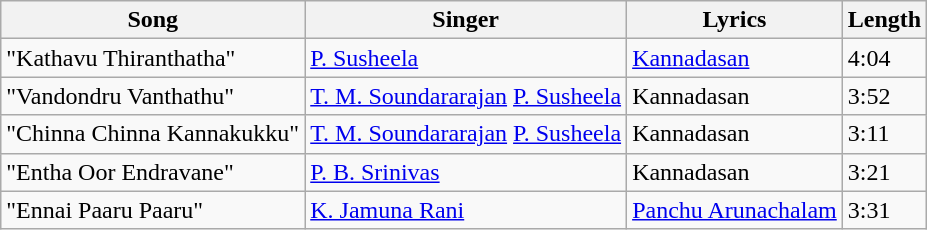<table class="wikitable">
<tr>
<th>Song</th>
<th>Singer</th>
<th>Lyrics</th>
<th>Length</th>
</tr>
<tr>
<td>"Kathavu Thiranthatha"</td>
<td><a href='#'>P. Susheela</a></td>
<td><a href='#'>Kannadasan</a></td>
<td>4:04</td>
</tr>
<tr>
<td>"Vandondru Vanthathu"</td>
<td><a href='#'>T. M. Soundararajan</a> <a href='#'>P. Susheela</a></td>
<td>Kannadasan</td>
<td>3:52</td>
</tr>
<tr>
<td>"Chinna Chinna Kannakukku"</td>
<td><a href='#'>T. M. Soundararajan</a> <a href='#'>P. Susheela</a></td>
<td>Kannadasan</td>
<td>3:11</td>
</tr>
<tr>
<td>"Entha Oor Endravane"</td>
<td><a href='#'>P. B. Srinivas</a></td>
<td>Kannadasan</td>
<td>3:21</td>
</tr>
<tr>
<td>"Ennai Paaru Paaru"</td>
<td><a href='#'>K. Jamuna Rani</a></td>
<td><a href='#'>Panchu Arunachalam</a></td>
<td>3:31</td>
</tr>
</table>
